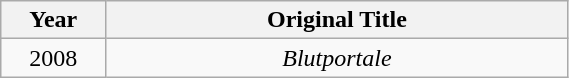<table class="wikitable"  style="text-align:center; width:30%;">
<tr>
<th style="text-align:center; width:10%;">Year</th>
<th style="text-align:center; width:45%;">Original Title</th>
</tr>
<tr>
<td>2008</td>
<td><em>Blutportale</em></td>
</tr>
</table>
